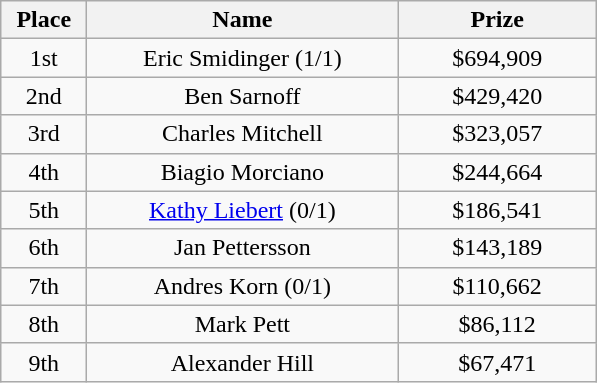<table class="wikitable">
<tr>
<th width="50">Place</th>
<th width="200">Name</th>
<th width="125">Prize</th>
</tr>
<tr>
<td align = "center">1st</td>
<td align = "center"> Eric Smidinger (1/1)</td>
<td align = "center">$694,909</td>
</tr>
<tr>
<td align = "center">2nd</td>
<td align = "center"> Ben Sarnoff</td>
<td align = "center">$429,420</td>
</tr>
<tr>
<td align = "center">3rd</td>
<td align = "center"> Charles Mitchell</td>
<td align = "center">$323,057</td>
</tr>
<tr>
<td align = "center">4th</td>
<td align = "center"> Biagio Morciano</td>
<td align = "center">$244,664</td>
</tr>
<tr>
<td align = "center">5th</td>
<td align = "center"> <a href='#'>Kathy Liebert</a> (0/1)</td>
<td align = "center">$186,541</td>
</tr>
<tr>
<td align = "center">6th</td>
<td align = "center"> Jan Pettersson</td>
<td align = "center">$143,189</td>
</tr>
<tr>
<td align = "center">7th</td>
<td align = "center"> Andres Korn (0/1)</td>
<td align = "center">$110,662</td>
</tr>
<tr>
<td align = "center">8th</td>
<td align = "center"> Mark Pett</td>
<td align = "center">$86,112</td>
</tr>
<tr>
<td align = "center">9th</td>
<td align = "center"> Alexander Hill</td>
<td align = "center">$67,471</td>
</tr>
</table>
